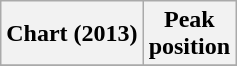<table class="wikitable plainrowheaders" style="text-align:center">
<tr>
<th scope="col">Chart (2013)</th>
<th scope="col">Peak<br>position</th>
</tr>
<tr>
</tr>
</table>
